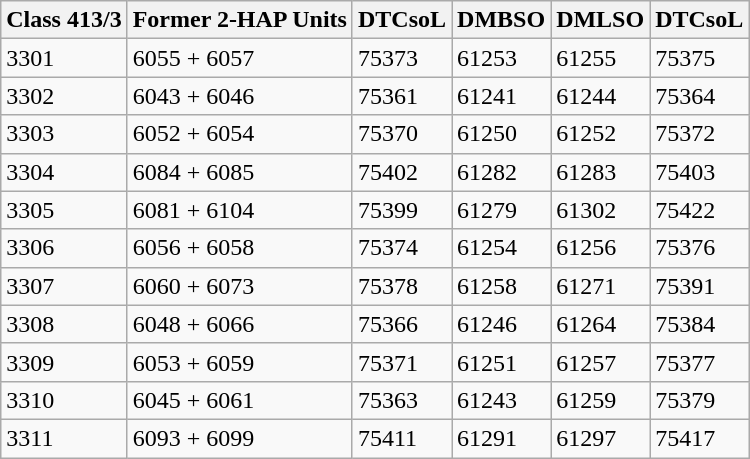<table class=wikitable>
<tr>
<th>Class 413/3</th>
<th>Former 2-HAP Units</th>
<th>DTCsoL</th>
<th>DMBSO</th>
<th>DMLSO</th>
<th>DTCsoL</th>
</tr>
<tr>
<td>3301</td>
<td>6055 + 6057</td>
<td>75373</td>
<td>61253</td>
<td>61255</td>
<td>75375</td>
</tr>
<tr>
<td>3302</td>
<td>6043 + 6046</td>
<td>75361</td>
<td>61241</td>
<td>61244</td>
<td>75364</td>
</tr>
<tr>
<td>3303</td>
<td>6052 + 6054</td>
<td>75370</td>
<td>61250</td>
<td>61252</td>
<td>75372</td>
</tr>
<tr>
<td>3304</td>
<td>6084 + 6085</td>
<td>75402</td>
<td>61282</td>
<td>61283</td>
<td>75403</td>
</tr>
<tr>
<td>3305</td>
<td>6081 + 6104</td>
<td>75399</td>
<td>61279</td>
<td>61302</td>
<td>75422</td>
</tr>
<tr>
<td>3306</td>
<td>6056 + 6058</td>
<td>75374</td>
<td>61254</td>
<td>61256</td>
<td>75376</td>
</tr>
<tr>
<td>3307</td>
<td>6060 + 6073</td>
<td>75378</td>
<td>61258</td>
<td>61271</td>
<td>75391</td>
</tr>
<tr>
<td>3308</td>
<td>6048 + 6066</td>
<td>75366</td>
<td>61246</td>
<td>61264</td>
<td>75384</td>
</tr>
<tr>
<td>3309</td>
<td>6053 + 6059</td>
<td>75371</td>
<td>61251</td>
<td>61257</td>
<td>75377</td>
</tr>
<tr>
<td>3310</td>
<td>6045 + 6061</td>
<td>75363</td>
<td>61243</td>
<td>61259</td>
<td>75379</td>
</tr>
<tr>
<td>3311</td>
<td>6093 + 6099</td>
<td>75411</td>
<td>61291</td>
<td>61297</td>
<td>75417</td>
</tr>
</table>
